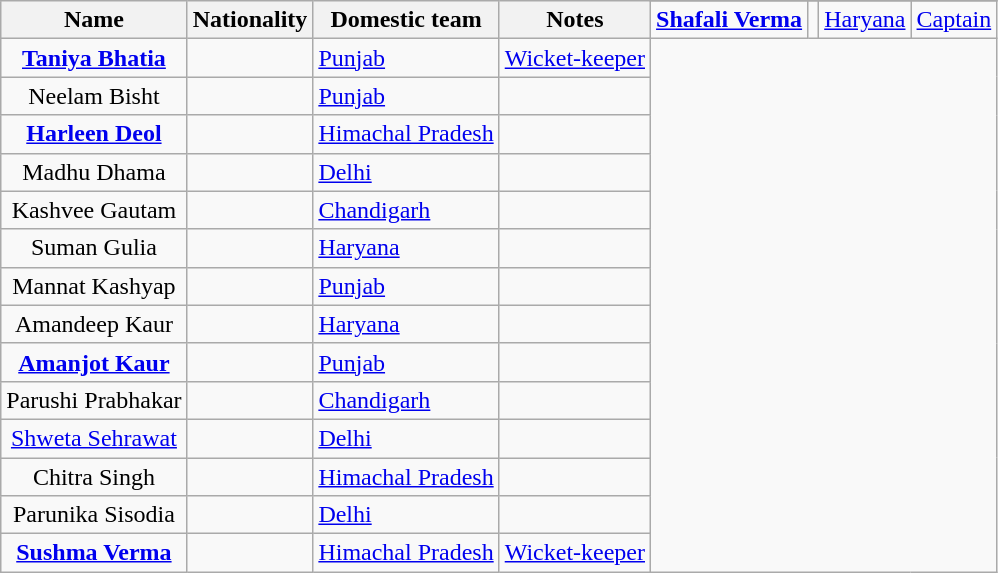<table class="wikitable sortable">
<tr>
<th scope="col" rowspan="2">Name</th>
<th scope="col" rowspan="2">Nationality</th>
<th scope="col" rowspan="2">Domestic team</th>
<th scope="col" rowspan="2">Notes</th>
</tr>
<tr>
<td style="text-align:center"><strong><a href='#'>Shafali Verma</a></strong></td>
<td></td>
<td><a href='#'>Haryana</a></td>
<td><a href='#'>Captain</a></td>
</tr>
<tr>
<td style="text-align:center"><strong><a href='#'>Taniya Bhatia</a></strong></td>
<td></td>
<td><a href='#'>Punjab</a></td>
<td><a href='#'>Wicket-keeper</a></td>
</tr>
<tr>
<td style="text-align:center">Neelam Bisht</td>
<td></td>
<td><a href='#'>Punjab</a></td>
<td></td>
</tr>
<tr>
<td style="text-align:center"><strong><a href='#'>Harleen Deol</a></strong></td>
<td></td>
<td><a href='#'>Himachal Pradesh</a></td>
<td></td>
</tr>
<tr>
<td style="text-align:center">Madhu Dhama</td>
<td></td>
<td><a href='#'>Delhi</a></td>
<td></td>
</tr>
<tr>
<td style="text-align:center">Kashvee Gautam</td>
<td></td>
<td><a href='#'>Chandigarh</a></td>
<td></td>
</tr>
<tr>
<td style="text-align:center">Suman Gulia</td>
<td></td>
<td><a href='#'>Haryana</a></td>
<td></td>
</tr>
<tr>
<td style="text-align:center">Mannat Kashyap</td>
<td></td>
<td><a href='#'>Punjab</a></td>
<td></td>
</tr>
<tr>
<td style="text-align:center">Amandeep Kaur</td>
<td></td>
<td><a href='#'>Haryana</a></td>
<td></td>
</tr>
<tr>
<td style="text-align:center"><strong><a href='#'>Amanjot Kaur</a></strong></td>
<td></td>
<td><a href='#'>Punjab</a></td>
<td></td>
</tr>
<tr>
<td style="text-align:center">Parushi Prabhakar</td>
<td></td>
<td><a href='#'>Chandigarh</a></td>
<td></td>
</tr>
<tr>
<td style="text-align:center"><a href='#'>Shweta Sehrawat</a></td>
<td></td>
<td><a href='#'>Delhi</a></td>
<td></td>
</tr>
<tr>
<td style="text-align:center">Chitra Singh</td>
<td></td>
<td><a href='#'>Himachal Pradesh</a></td>
<td></td>
</tr>
<tr>
<td style="text-align:center">Parunika Sisodia</td>
<td></td>
<td><a href='#'>Delhi</a></td>
<td></td>
</tr>
<tr>
<td style="text-align:center"><strong><a href='#'>Sushma Verma</a></strong></td>
<td></td>
<td><a href='#'>Himachal Pradesh</a></td>
<td><a href='#'>Wicket-keeper</a></td>
</tr>
</table>
